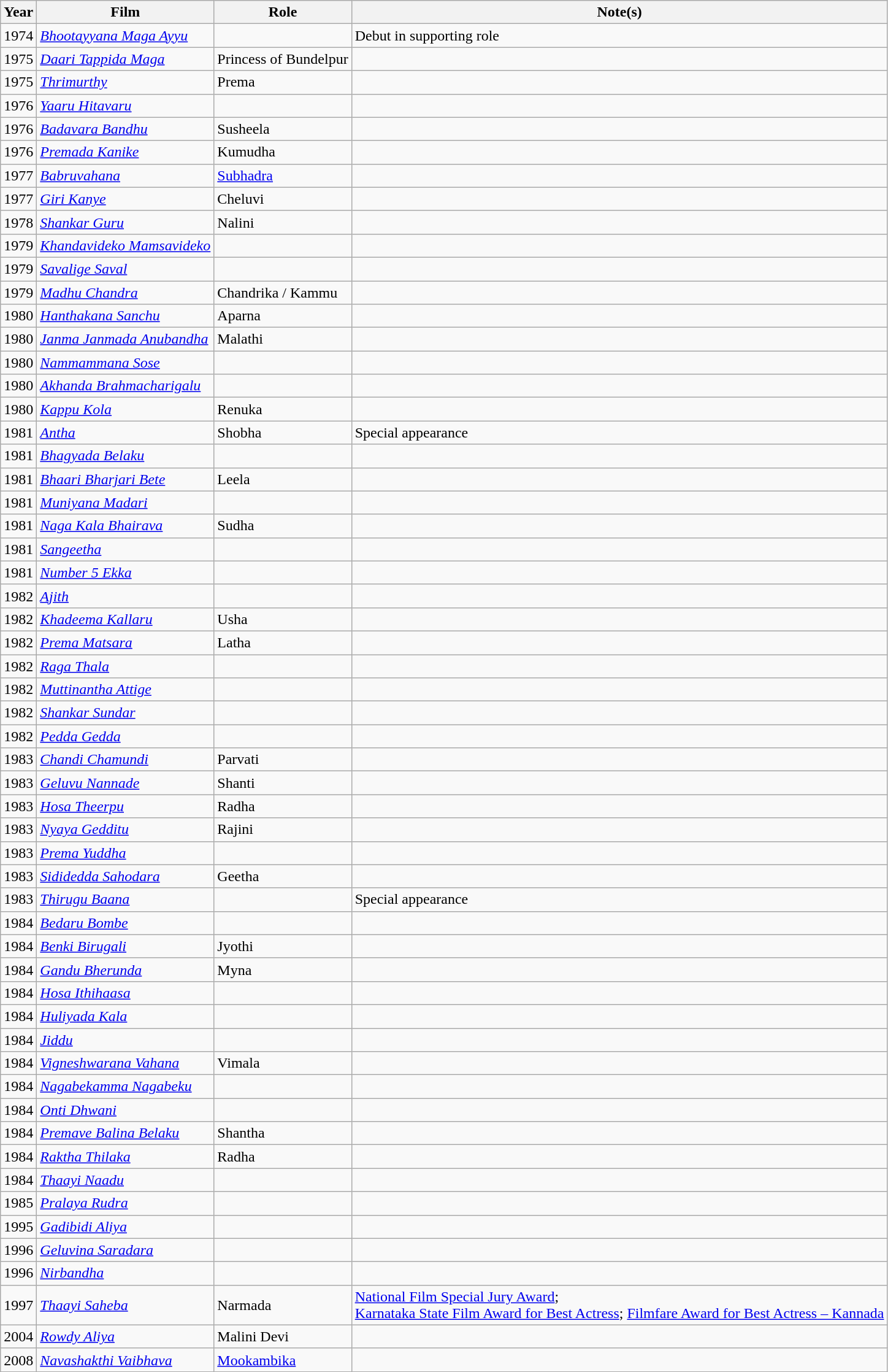<table class="wikitable sortable">
<tr>
<th>Year</th>
<th>Film</th>
<th>Role</th>
<th>Note(s)</th>
</tr>
<tr>
<td>1974</td>
<td><em><a href='#'>Bhootayyana Maga Ayyu</a></em></td>
<td></td>
<td>Debut in supporting role</td>
</tr>
<tr>
<td>1975</td>
<td><em><a href='#'>Daari Tappida Maga</a></em></td>
<td>Princess of Bundelpur</td>
<td></td>
</tr>
<tr>
<td>1975</td>
<td><em><a href='#'>Thrimurthy</a></em></td>
<td>Prema</td>
<td></td>
</tr>
<tr>
<td>1976</td>
<td><em><a href='#'>Yaaru Hitavaru</a></em></td>
<td></td>
<td></td>
</tr>
<tr>
<td>1976</td>
<td><em><a href='#'>Badavara Bandhu</a></em></td>
<td>Susheela</td>
<td></td>
</tr>
<tr>
<td>1976</td>
<td><em><a href='#'>Premada Kanike</a></em></td>
<td>Kumudha</td>
<td></td>
</tr>
<tr>
<td>1977</td>
<td><em><a href='#'>Babruvahana</a></em></td>
<td><a href='#'>Subhadra</a></td>
<td></td>
</tr>
<tr>
<td>1977</td>
<td><em><a href='#'>Giri Kanye</a></em></td>
<td>Cheluvi</td>
<td></td>
</tr>
<tr>
<td>1978</td>
<td><em><a href='#'>Shankar Guru</a></em></td>
<td>Nalini</td>
<td></td>
</tr>
<tr>
<td>1979</td>
<td><em><a href='#'>Khandavideko Mamsavideko</a></em></td>
<td></td>
<td></td>
</tr>
<tr>
<td>1979</td>
<td><em><a href='#'>Savalige Saval</a></em></td>
<td></td>
<td></td>
</tr>
<tr>
<td>1979</td>
<td><em><a href='#'>Madhu Chandra</a></em></td>
<td>Chandrika / Kammu</td>
<td></td>
</tr>
<tr>
<td>1980</td>
<td><em><a href='#'>Hanthakana Sanchu</a></em></td>
<td>Aparna</td>
<td></td>
</tr>
<tr>
<td>1980</td>
<td><em><a href='#'>Janma Janmada Anubandha</a></em></td>
<td>Malathi</td>
<td></td>
</tr>
<tr>
<td>1980</td>
<td><em><a href='#'>Nammammana Sose</a></em></td>
<td></td>
<td></td>
</tr>
<tr>
<td>1980</td>
<td><em><a href='#'>Akhanda Brahmacharigalu</a></em></td>
<td></td>
<td></td>
</tr>
<tr>
<td>1980</td>
<td><em><a href='#'>Kappu Kola</a></em></td>
<td>Renuka</td>
<td></td>
</tr>
<tr>
<td>1981</td>
<td><em><a href='#'>Antha</a></em></td>
<td>Shobha</td>
<td>Special appearance</td>
</tr>
<tr>
<td>1981</td>
<td><em><a href='#'>Bhagyada Belaku</a></em></td>
<td></td>
<td></td>
</tr>
<tr>
<td>1981</td>
<td><em><a href='#'>Bhaari Bharjari Bete</a></em></td>
<td>Leela</td>
<td></td>
</tr>
<tr>
<td>1981</td>
<td><em><a href='#'>Muniyana Madari</a></em></td>
<td></td>
<td></td>
</tr>
<tr>
<td>1981</td>
<td><em><a href='#'>Naga Kala Bhairava</a></em></td>
<td>Sudha</td>
<td></td>
</tr>
<tr>
<td>1981</td>
<td><em><a href='#'>Sangeetha</a></em></td>
<td></td>
<td></td>
</tr>
<tr>
<td>1981</td>
<td><em><a href='#'>Number 5 Ekka</a></em></td>
<td></td>
<td></td>
</tr>
<tr>
<td>1982</td>
<td><em><a href='#'>Ajith</a></em></td>
<td></td>
<td></td>
</tr>
<tr>
<td>1982</td>
<td><em><a href='#'>Khadeema Kallaru</a></em></td>
<td>Usha</td>
<td></td>
</tr>
<tr>
<td>1982</td>
<td><em><a href='#'>Prema Matsara</a></em></td>
<td>Latha</td>
<td></td>
</tr>
<tr>
<td>1982</td>
<td><em><a href='#'>Raga Thala</a></em></td>
<td></td>
<td></td>
</tr>
<tr>
<td>1982</td>
<td><em><a href='#'>Muttinantha Attige</a></em></td>
<td></td>
<td></td>
</tr>
<tr>
<td>1982</td>
<td><em><a href='#'>Shankar Sundar</a></em></td>
<td></td>
<td></td>
</tr>
<tr>
<td>1982</td>
<td><em><a href='#'>Pedda Gedda</a></em></td>
<td></td>
<td></td>
</tr>
<tr>
<td>1983</td>
<td><em><a href='#'>Chandi Chamundi</a></em></td>
<td>Parvati</td>
<td></td>
</tr>
<tr>
<td>1983</td>
<td><em><a href='#'>Geluvu Nannade</a></em></td>
<td>Shanti</td>
<td></td>
</tr>
<tr>
<td>1983</td>
<td><em><a href='#'>Hosa Theerpu</a></em></td>
<td>Radha</td>
<td></td>
</tr>
<tr>
<td>1983</td>
<td><em><a href='#'>Nyaya Gedditu</a></em></td>
<td>Rajini</td>
<td></td>
</tr>
<tr>
<td>1983</td>
<td><em><a href='#'>Prema Yuddha</a></em></td>
<td></td>
<td></td>
</tr>
<tr>
<td>1983</td>
<td><em><a href='#'>Sididedda Sahodara</a></em></td>
<td>Geetha</td>
<td></td>
</tr>
<tr>
<td>1983</td>
<td><em><a href='#'>Thirugu Baana</a></em></td>
<td></td>
<td>Special appearance</td>
</tr>
<tr>
<td>1984</td>
<td><em><a href='#'>Bedaru Bombe</a></em></td>
<td></td>
<td></td>
</tr>
<tr>
<td>1984</td>
<td><em><a href='#'>Benki Birugali</a></em></td>
<td>Jyothi</td>
<td></td>
</tr>
<tr>
<td>1984</td>
<td><em><a href='#'>Gandu Bherunda</a></em></td>
<td>Myna</td>
<td></td>
</tr>
<tr>
<td>1984</td>
<td><em><a href='#'>Hosa Ithihaasa</a></em></td>
<td></td>
<td></td>
</tr>
<tr>
<td>1984</td>
<td><em><a href='#'>Huliyada Kala</a></em></td>
<td></td>
<td></td>
</tr>
<tr>
<td>1984</td>
<td><em><a href='#'>Jiddu</a></em></td>
<td></td>
<td></td>
</tr>
<tr>
<td>1984</td>
<td><em><a href='#'>Vigneshwarana Vahana</a></em></td>
<td>Vimala</td>
<td></td>
</tr>
<tr>
<td>1984</td>
<td><em><a href='#'>Nagabekamma Nagabeku</a></em></td>
<td></td>
<td></td>
</tr>
<tr>
<td>1984</td>
<td><em><a href='#'>Onti Dhwani</a></em></td>
<td></td>
<td></td>
</tr>
<tr>
<td>1984</td>
<td><em><a href='#'>Premave Balina Belaku</a></em></td>
<td>Shantha</td>
<td></td>
</tr>
<tr>
<td>1984</td>
<td><em><a href='#'>Raktha Thilaka</a></em></td>
<td>Radha</td>
<td></td>
</tr>
<tr>
<td>1984</td>
<td><em><a href='#'>Thaayi Naadu</a></em></td>
<td></td>
<td></td>
</tr>
<tr>
<td>1985</td>
<td><em><a href='#'>Pralaya Rudra</a></em></td>
<td></td>
<td></td>
</tr>
<tr>
<td>1995</td>
<td><em><a href='#'>Gadibidi Aliya</a></em></td>
<td></td>
<td></td>
</tr>
<tr>
<td>1996</td>
<td><em><a href='#'>Geluvina Saradara</a></em></td>
<td></td>
<td></td>
</tr>
<tr>
<td>1996</td>
<td><em><a href='#'>Nirbandha</a></em></td>
<td></td>
<td></td>
</tr>
<tr>
<td>1997</td>
<td><em><a href='#'>Thaayi Saheba</a></em></td>
<td>Narmada</td>
<td><a href='#'>National Film Special Jury Award</a>; <br><a href='#'>Karnataka State Film Award for Best Actress</a>; <a href='#'>Filmfare Award for Best Actress – Kannada</a></td>
</tr>
<tr>
<td>2004</td>
<td><em><a href='#'>Rowdy Aliya</a></em></td>
<td>Malini Devi</td>
<td></td>
</tr>
<tr>
<td>2008</td>
<td><em><a href='#'>Navashakthi Vaibhava</a></em></td>
<td><a href='#'>Mookambika</a></td>
<td></td>
</tr>
</table>
